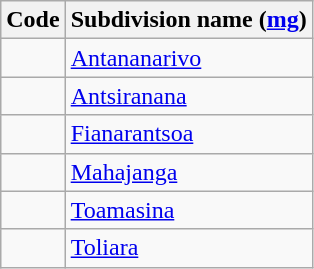<table class="wikitable sortable">
<tr>
<th>Code</th>
<th>Subdivision name (<a href='#'>mg</a>)</th>
</tr>
<tr>
<td></td>
<td><a href='#'>Antananarivo</a></td>
</tr>
<tr>
<td></td>
<td><a href='#'>Antsiranana</a></td>
</tr>
<tr>
<td></td>
<td><a href='#'>Fianarantsoa</a></td>
</tr>
<tr>
<td></td>
<td><a href='#'>Mahajanga</a></td>
</tr>
<tr>
<td></td>
<td><a href='#'>Toamasina</a></td>
</tr>
<tr>
<td></td>
<td><a href='#'>Toliara</a></td>
</tr>
</table>
